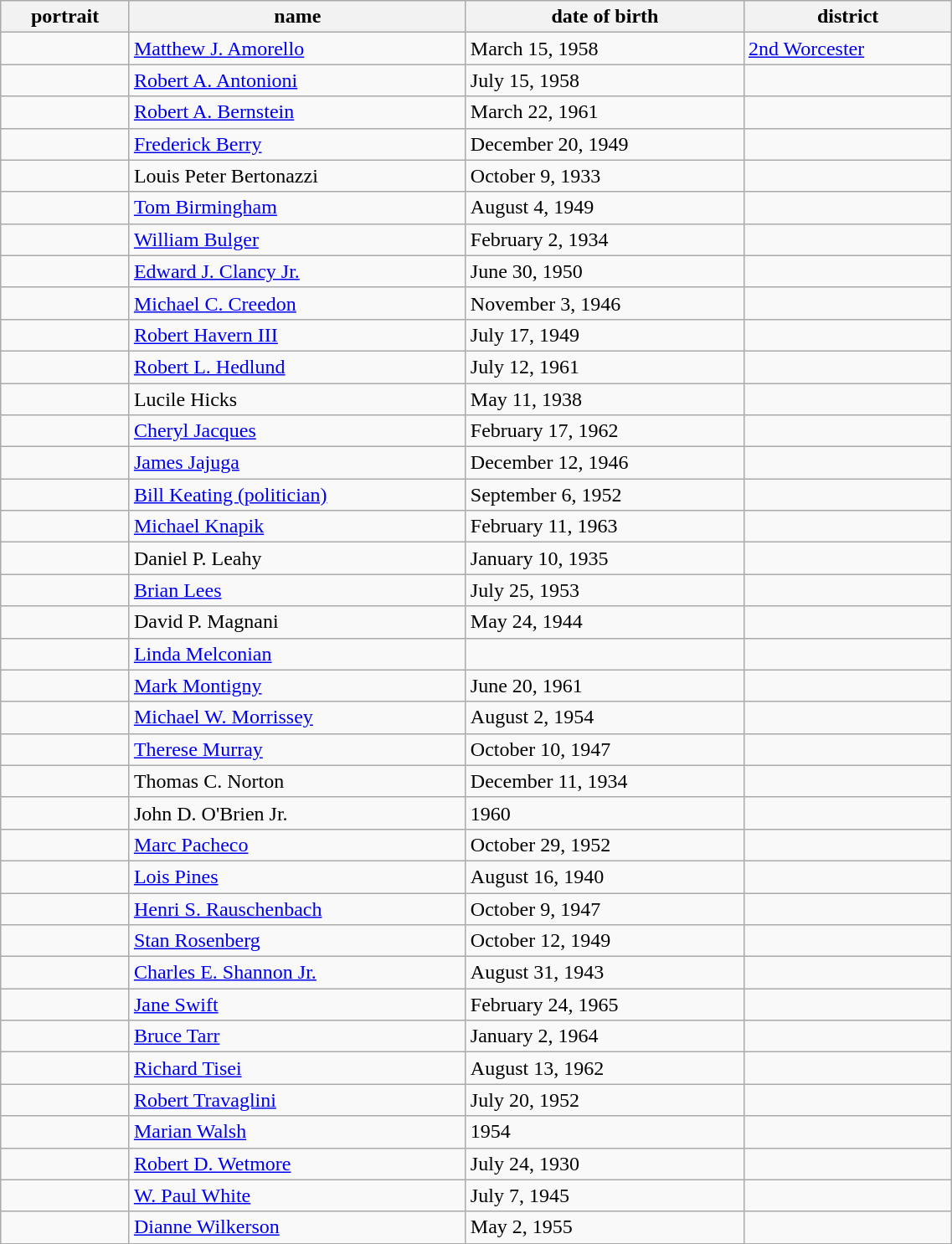<table class='wikitable sortable' style="width:60%">
<tr>
<th>portrait</th>
<th>name </th>
<th data-sort-type=date>date of birth </th>
<th>district </th>
</tr>
<tr>
<td></td>
<td><a href='#'>Matthew J. Amorello</a></td>
<td>March 15, 1958</td>
<td><a href='#'>2nd Worcester</a></td>
</tr>
<tr>
<td></td>
<td><a href='#'>Robert A. Antonioni</a></td>
<td>July 15, 1958</td>
<td></td>
</tr>
<tr>
<td></td>
<td><a href='#'>Robert A. Bernstein</a></td>
<td>March 22, 1961</td>
<td></td>
</tr>
<tr>
<td></td>
<td><a href='#'>Frederick Berry</a></td>
<td>December 20, 1949</td>
<td></td>
</tr>
<tr>
<td></td>
<td>Louis Peter Bertonazzi</td>
<td>October 9, 1933</td>
<td></td>
</tr>
<tr>
<td></td>
<td><a href='#'>Tom Birmingham</a></td>
<td>August 4, 1949</td>
<td></td>
</tr>
<tr>
<td></td>
<td><a href='#'>William Bulger</a></td>
<td>February 2, 1934</td>
<td></td>
</tr>
<tr>
<td></td>
<td><a href='#'>Edward J. Clancy Jr.</a></td>
<td>June 30, 1950</td>
<td></td>
</tr>
<tr>
<td></td>
<td><a href='#'>Michael C. Creedon</a></td>
<td>November 3, 1946</td>
<td></td>
</tr>
<tr>
<td></td>
<td><a href='#'>Robert Havern III</a></td>
<td>July 17, 1949</td>
<td></td>
</tr>
<tr>
<td></td>
<td><a href='#'>Robert L. Hedlund</a></td>
<td>July 12, 1961</td>
<td></td>
</tr>
<tr>
<td></td>
<td>Lucile Hicks</td>
<td>May 11, 1938</td>
<td></td>
</tr>
<tr>
<td></td>
<td><a href='#'>Cheryl Jacques</a></td>
<td>February 17, 1962</td>
<td></td>
</tr>
<tr>
<td></td>
<td><a href='#'>James Jajuga</a></td>
<td>December 12, 1946</td>
<td></td>
</tr>
<tr>
<td></td>
<td><a href='#'>Bill Keating (politician)</a></td>
<td>September 6, 1952</td>
<td></td>
</tr>
<tr>
<td></td>
<td><a href='#'>Michael Knapik</a></td>
<td>February 11, 1963</td>
<td></td>
</tr>
<tr>
<td></td>
<td>Daniel P. Leahy</td>
<td>January 10, 1935</td>
<td></td>
</tr>
<tr>
<td></td>
<td><a href='#'>Brian Lees</a></td>
<td>July 25, 1953</td>
<td></td>
</tr>
<tr>
<td></td>
<td>David P. Magnani</td>
<td>May 24, 1944</td>
<td></td>
</tr>
<tr>
<td></td>
<td><a href='#'>Linda Melconian</a></td>
<td></td>
<td></td>
</tr>
<tr>
<td></td>
<td><a href='#'>Mark Montigny</a></td>
<td>June 20, 1961</td>
<td></td>
</tr>
<tr>
<td></td>
<td><a href='#'>Michael W. Morrissey</a></td>
<td>August 2, 1954</td>
<td></td>
</tr>
<tr>
<td></td>
<td><a href='#'>Therese Murray</a></td>
<td>October 10, 1947</td>
<td></td>
</tr>
<tr>
<td></td>
<td>Thomas C. Norton</td>
<td>December 11, 1934</td>
<td></td>
</tr>
<tr>
<td></td>
<td>John D. O'Brien Jr.</td>
<td>1960</td>
<td></td>
</tr>
<tr>
<td></td>
<td><a href='#'>Marc Pacheco</a></td>
<td>October 29, 1952</td>
<td></td>
</tr>
<tr>
<td></td>
<td><a href='#'>Lois Pines</a></td>
<td>August 16, 1940</td>
<td></td>
</tr>
<tr>
<td></td>
<td><a href='#'>Henri S. Rauschenbach</a></td>
<td>October 9, 1947</td>
<td></td>
</tr>
<tr>
<td></td>
<td><a href='#'>Stan Rosenberg</a></td>
<td>October 12, 1949</td>
<td></td>
</tr>
<tr>
<td></td>
<td><a href='#'>Charles E. Shannon Jr.</a></td>
<td>August 31, 1943</td>
<td></td>
</tr>
<tr>
<td></td>
<td><a href='#'>Jane Swift</a></td>
<td>February 24, 1965</td>
<td></td>
</tr>
<tr>
<td></td>
<td><a href='#'>Bruce Tarr</a></td>
<td>January 2, 1964</td>
<td></td>
</tr>
<tr>
<td></td>
<td><a href='#'>Richard Tisei</a></td>
<td>August 13, 1962</td>
<td></td>
</tr>
<tr>
<td></td>
<td><a href='#'>Robert Travaglini</a></td>
<td>July 20, 1952</td>
<td></td>
</tr>
<tr>
<td></td>
<td><a href='#'>Marian Walsh</a></td>
<td>1954</td>
<td></td>
</tr>
<tr>
<td></td>
<td><a href='#'>Robert D. Wetmore</a></td>
<td>July 24, 1930</td>
<td></td>
</tr>
<tr>
<td></td>
<td><a href='#'>W. Paul White</a></td>
<td>July 7, 1945</td>
<td></td>
</tr>
<tr>
<td></td>
<td><a href='#'>Dianne Wilkerson</a></td>
<td>May 2, 1955</td>
<td></td>
</tr>
<tr>
</tr>
</table>
